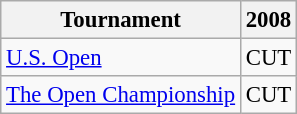<table class="wikitable" style="font-size:95%;">
<tr>
<th>Tournament</th>
<th>2008</th>
</tr>
<tr>
<td><a href='#'>U.S. Open</a></td>
<td align="center">CUT</td>
</tr>
<tr>
<td><a href='#'>The Open Championship</a></td>
<td align="center">CUT</td>
</tr>
</table>
